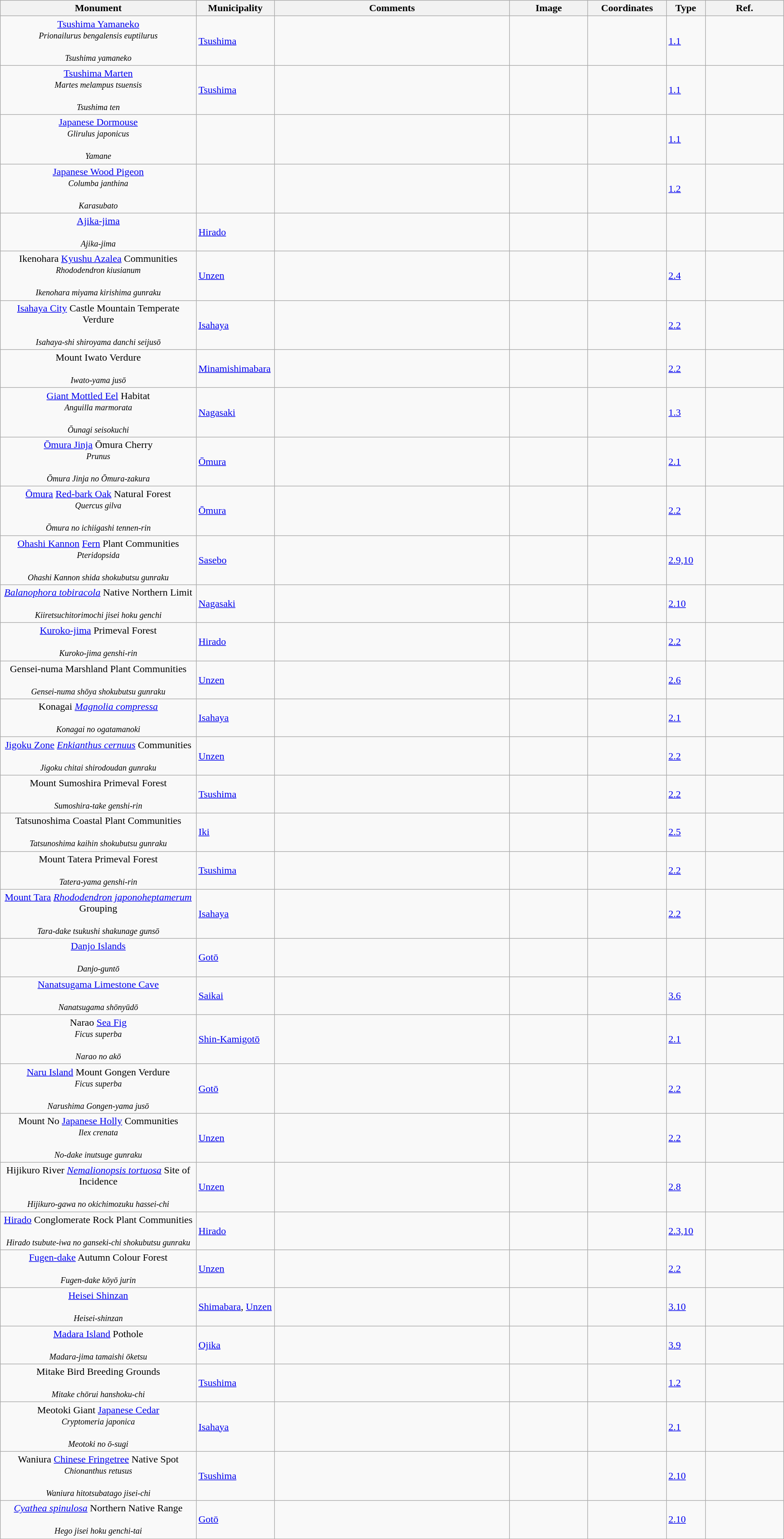<table class="wikitable sortable"  style="width:100%;">
<tr>
<th width="25%" align="left">Monument</th>
<th width="10%" align="left">Municipality</th>
<th width="30%" align="left" class="unsortable">Comments</th>
<th width="10%" align="left" class="unsortable">Image</th>
<th width="10%" align="left" class="unsortable">Coordinates</th>
<th width="5%" align="left">Type</th>
<th width="10%" align="left" class="unsortable">Ref.</th>
</tr>
<tr>
<td align="center"><a href='#'>Tsushima Yamaneko</a><br><small><em>Prionailurus bengalensis euptilurus</em></small><br><br><small><em>Tsushima yamaneko</em></small></td>
<td><a href='#'>Tsushima</a></td>
<td></td>
<td></td>
<td></td>
<td><a href='#'>1.1</a></td>
<td></td>
</tr>
<tr>
<td align="center"><a href='#'>Tsushima Marten</a><br><small><em>Martes melampus tsuensis</em></small><br><br><small><em>Tsushima ten</em></small></td>
<td><a href='#'>Tsushima</a></td>
<td></td>
<td></td>
<td></td>
<td><a href='#'>1.1</a></td>
<td></td>
</tr>
<tr>
<td align="center"><a href='#'>Japanese Dormouse</a><br><small><em>Glirulus japonicus</em></small><br><br><small><em>Yamane</em></small></td>
<td></td>
<td></td>
<td></td>
<td></td>
<td><a href='#'>1.1</a></td>
<td></td>
</tr>
<tr>
<td align="center"><a href='#'>Japanese Wood Pigeon</a><br><small><em>Columba janthina</em></small><br><br><small><em>Karasubato</em></small></td>
<td></td>
<td></td>
<td></td>
<td></td>
<td><a href='#'>1.2</a></td>
<td></td>
</tr>
<tr>
<td align="center"><a href='#'>Ajika-jima</a><br><br><small><em>Ajika-jima</em></small></td>
<td><a href='#'>Hirado</a></td>
<td></td>
<td></td>
<td></td>
<td></td>
<td></td>
</tr>
<tr>
<td align="center">Ikenohara <a href='#'>Kyushu Azalea</a> Communities<br><small><em>Rhododendron kiusianum</em></small><br><br><small><em>Ikenohara miyama kirishima gunraku</em></small></td>
<td><a href='#'>Unzen</a></td>
<td></td>
<td></td>
<td></td>
<td><a href='#'>2.4</a></td>
<td></td>
</tr>
<tr>
<td align="center"><a href='#'>Isahaya City</a> Castle Mountain Temperate Verdure<br><br><small><em>Isahaya-shi shiroyama danchi seijusō</em></small></td>
<td><a href='#'>Isahaya</a></td>
<td></td>
<td></td>
<td></td>
<td><a href='#'>2.2</a></td>
<td></td>
</tr>
<tr>
<td align="center">Mount Iwato Verdure<br><br><small><em>Iwato-yama jusō</em></small></td>
<td><a href='#'>Minamishimabara</a></td>
<td></td>
<td></td>
<td></td>
<td><a href='#'>2.2</a></td>
<td></td>
</tr>
<tr>
<td align="center"><a href='#'>Giant Mottled Eel</a> Habitat<br><small><em>Anguilla marmorata</em></small><br><br><small><em>Ōunagi seisokuchi</em></small></td>
<td><a href='#'>Nagasaki</a></td>
<td></td>
<td></td>
<td></td>
<td><a href='#'>1.3</a></td>
<td></td>
</tr>
<tr>
<td align="center"><a href='#'>Ōmura Jinja</a> Ōmura Cherry<br><small><em>Prunus</em></small><br><br><small><em>Ōmura Jinja no Ōmura-zakura</em></small></td>
<td><a href='#'>Ōmura</a></td>
<td></td>
<td></td>
<td></td>
<td><a href='#'>2.1</a></td>
<td></td>
</tr>
<tr>
<td align="center"><a href='#'>Ōmura</a> <a href='#'>Red-bark Oak</a> Natural Forest<br><small><em>Quercus gilva</em></small><br><br><small><em>Ōmura no ichiigashi tennen-rin</em></small></td>
<td><a href='#'>Ōmura</a></td>
<td></td>
<td></td>
<td></td>
<td><a href='#'>2.2</a></td>
<td></td>
</tr>
<tr>
<td align="center"><a href='#'>Ohashi Kannon</a> <a href='#'>Fern</a> Plant Communities<br><small><em>Pteridopsida</em></small><br><br><small><em>Ohashi Kannon shida shokubutsu gunraku</em></small></td>
<td><a href='#'>Sasebo</a></td>
<td></td>
<td></td>
<td></td>
<td><a href='#'>2.9,10</a></td>
<td></td>
</tr>
<tr>
<td align="center"><em><a href='#'>Balanophora tobiracola</a></em> Native Northern Limit<br><br><small><em>Kiiretsuchitorimochi jisei hoku genchi</em></small></td>
<td><a href='#'>Nagasaki</a></td>
<td></td>
<td></td>
<td></td>
<td><a href='#'>2.10</a></td>
<td></td>
</tr>
<tr>
<td align="center"><a href='#'>Kuroko-jima</a> Primeval Forest<br><br><small><em>Kuroko-jima genshi-rin</em></small></td>
<td><a href='#'>Hirado</a></td>
<td></td>
<td></td>
<td></td>
<td><a href='#'>2.2</a></td>
<td></td>
</tr>
<tr>
<td align="center">Gensei-numa Marshland Plant Communities<br><br><small><em>Gensei-numa shōya shokubutsu gunraku</em></small></td>
<td><a href='#'>Unzen</a></td>
<td></td>
<td></td>
<td></td>
<td><a href='#'>2.6</a></td>
<td></td>
</tr>
<tr>
<td align="center">Konagai <em><a href='#'>Magnolia compressa</a></em><br><br><small><em>Konagai no ogatamanoki</em></small></td>
<td><a href='#'>Isahaya</a></td>
<td></td>
<td></td>
<td></td>
<td><a href='#'>2.1</a></td>
<td></td>
</tr>
<tr>
<td align="center"><a href='#'>Jigoku Zone</a> <em><a href='#'>Enkianthus cernuus</a></em> Communities<br><br><small><em>Jigoku chitai shirodoudan gunraku</em></small></td>
<td><a href='#'>Unzen</a></td>
<td></td>
<td></td>
<td></td>
<td><a href='#'>2.2</a></td>
<td></td>
</tr>
<tr>
<td align="center">Mount Sumoshira Primeval Forest<br><br><small><em>Sumoshira-take genshi-rin</em></small></td>
<td><a href='#'>Tsushima</a></td>
<td></td>
<td></td>
<td></td>
<td><a href='#'>2.2</a></td>
<td></td>
</tr>
<tr>
<td align="center">Tatsunoshima Coastal Plant Communities<br><br><small><em>Tatsunoshima kaihin shokubutsu gunraku</em></small></td>
<td><a href='#'>Iki</a></td>
<td></td>
<td></td>
<td></td>
<td><a href='#'>2.5</a></td>
<td></td>
</tr>
<tr>
<td align="center">Mount Tatera Primeval Forest<br><br><small><em>Tatera-yama genshi-rin</em></small></td>
<td><a href='#'>Tsushima</a></td>
<td></td>
<td></td>
<td></td>
<td><a href='#'>2.2</a></td>
<td></td>
</tr>
<tr>
<td align="center"><a href='#'>Mount Tara</a> <em><a href='#'>Rhododendron japonoheptamerum</a></em> Grouping<br><br><small><em>Tara-dake tsukushi shakunage gunsō</em></small></td>
<td><a href='#'>Isahaya</a></td>
<td></td>
<td></td>
<td></td>
<td><a href='#'>2.2</a></td>
<td></td>
</tr>
<tr>
<td align="center"><a href='#'>Danjo Islands</a><br><br><small><em>Danjo-guntō</em></small></td>
<td><a href='#'>Gotō</a></td>
<td></td>
<td></td>
<td></td>
<td></td>
<td></td>
</tr>
<tr>
<td align="center"><a href='#'>Nanatsugama Limestone Cave</a><br><br><small><em>Nanatsugama shōnyūdō</em></small></td>
<td><a href='#'>Saikai</a></td>
<td></td>
<td></td>
<td></td>
<td><a href='#'>3.6</a></td>
<td></td>
</tr>
<tr>
<td align="center">Narao <a href='#'>Sea Fig</a><br><small><em>Ficus superba</em></small><br><br><small><em>Narao no akō</em></small></td>
<td><a href='#'>Shin-Kamigotō</a></td>
<td></td>
<td></td>
<td></td>
<td><a href='#'>2.1</a></td>
<td></td>
</tr>
<tr>
<td align="center"><a href='#'>Naru Island</a> Mount Gongen Verdure<br><small><em>Ficus superba</em></small><br><br><small><em>Narushima Gongen-yama jusō</em></small></td>
<td><a href='#'>Gotō</a></td>
<td></td>
<td></td>
<td></td>
<td><a href='#'>2.2</a></td>
<td></td>
</tr>
<tr>
<td align="center">Mount No <a href='#'>Japanese Holly</a> Communities<br><small><em>Ilex crenata</em></small><br><br><small><em>No-dake inutsuge gunraku</em></small></td>
<td><a href='#'>Unzen</a></td>
<td></td>
<td></td>
<td></td>
<td><a href='#'>2.2</a></td>
<td></td>
</tr>
<tr>
<td align="center">Hijikuro River <em><a href='#'>Nemalionopsis tortuosa</a></em> Site of Incidence<br><br><small><em>Hijikuro-gawa no okichimozuku hassei-chi</em></small></td>
<td><a href='#'>Unzen</a></td>
<td></td>
<td></td>
<td></td>
<td><a href='#'>2.8</a></td>
<td></td>
</tr>
<tr>
<td align="center"><a href='#'>Hirado</a> Conglomerate Rock Plant Communities<br><br><small><em>Hirado tsubute-iwa no ganseki-chi shokubutsu gunraku</em></small></td>
<td><a href='#'>Hirado</a></td>
<td></td>
<td></td>
<td></td>
<td><a href='#'>2.3,10</a></td>
<td></td>
</tr>
<tr>
<td align="center"><a href='#'>Fugen-dake</a> Autumn Colour Forest<br><br><small><em>Fugen-dake kōyō jurin</em></small></td>
<td><a href='#'>Unzen</a></td>
<td></td>
<td></td>
<td></td>
<td><a href='#'>2.2</a></td>
<td></td>
</tr>
<tr>
<td align="center"><a href='#'>Heisei Shinzan</a><br><br><small><em>Heisei-shinzan</em></small></td>
<td><a href='#'>Shimabara</a>, <a href='#'>Unzen</a></td>
<td></td>
<td></td>
<td></td>
<td><a href='#'>3.10</a></td>
<td></td>
</tr>
<tr>
<td align="center"><a href='#'>Madara Island</a> Pothole<br><br><small><em>Madara-jima tamaishi ōketsu</em></small></td>
<td><a href='#'>Ojika</a></td>
<td></td>
<td></td>
<td></td>
<td><a href='#'>3.9</a></td>
<td></td>
</tr>
<tr>
<td align="center">Mitake Bird Breeding Grounds<br><br><small><em>Mitake chōrui hanshoku-chi</em></small></td>
<td><a href='#'>Tsushima</a></td>
<td></td>
<td></td>
<td></td>
<td><a href='#'>1.2</a></td>
<td></td>
</tr>
<tr>
<td align="center">Meotoki Giant <a href='#'>Japanese Cedar</a><br><small><em>Cryptomeria japonica</em></small><br><br><small><em>Meotoki no ō-sugi</em></small></td>
<td><a href='#'>Isahaya</a></td>
<td></td>
<td></td>
<td></td>
<td><a href='#'>2.1</a></td>
<td></td>
</tr>
<tr>
<td align="center">Waniura <a href='#'>Chinese Fringetree</a> Native Spot<br><small><em>Chionanthus retusus</em></small><br><br><small><em>Waniura hitotsubatago jisei-chi</em></small></td>
<td><a href='#'>Tsushima</a></td>
<td></td>
<td></td>
<td></td>
<td><a href='#'>2.10</a></td>
<td></td>
</tr>
<tr>
<td align="center"><em><a href='#'>Cyathea spinulosa</a></em> Northern Native Range<br><br><small><em>Hego jisei hoku genchi-tai</em></small></td>
<td><a href='#'>Gotō</a></td>
<td></td>
<td></td>
<td></td>
<td><a href='#'>2.10</a></td>
<td></td>
</tr>
<tr>
</tr>
</table>
